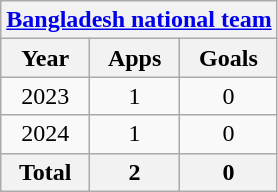<table class=wikitable style=text-align:center>
<tr>
<th colspan=4><a href='#'>Bangladesh national team</a></th>
</tr>
<tr>
<th>Year</th>
<th>Apps</th>
<th>Goals</th>
</tr>
<tr>
<td>2023</td>
<td>1</td>
<td>0</td>
</tr>
<tr>
<td>2024</td>
<td>1</td>
<td>0</td>
</tr>
<tr>
<th colspan=1>Total</th>
<th>2</th>
<th>0</th>
</tr>
</table>
